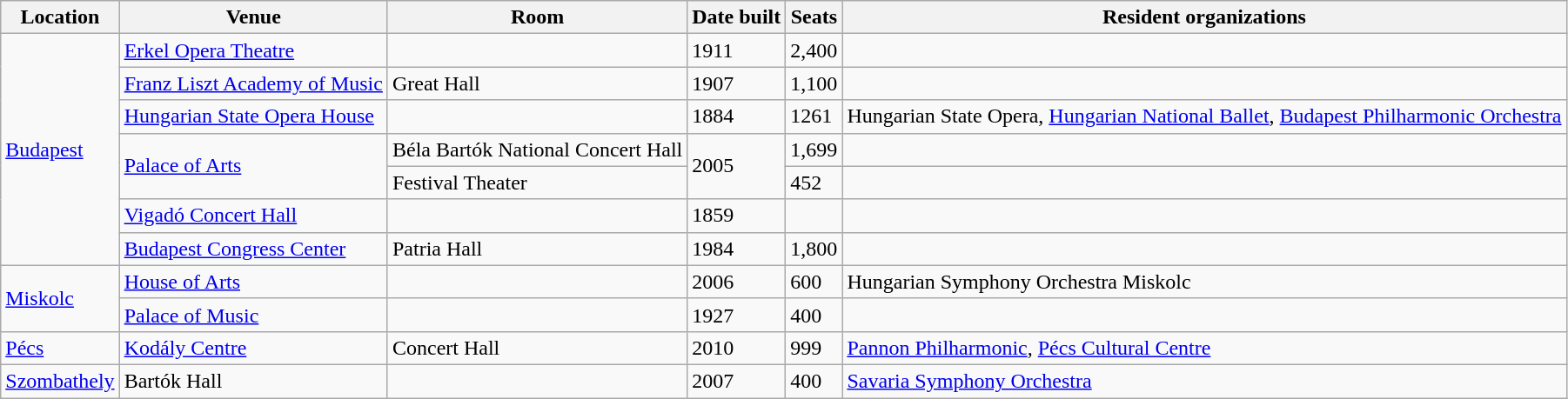<table class="wikitable">
<tr>
<th>Location</th>
<th>Venue</th>
<th>Room</th>
<th>Date built</th>
<th>Seats</th>
<th>Resident organizations</th>
</tr>
<tr>
<td rowspan=7><a href='#'>Budapest</a></td>
<td><a href='#'>Erkel Opera Theatre</a></td>
<td></td>
<td>1911</td>
<td>2,400</td>
<td></td>
</tr>
<tr>
<td><a href='#'>Franz Liszt Academy of Music</a></td>
<td>Great Hall</td>
<td>1907</td>
<td>1,100</td>
<td></td>
</tr>
<tr>
<td><a href='#'>Hungarian State Opera House</a></td>
<td></td>
<td>1884</td>
<td>1261</td>
<td>Hungarian State Opera, <a href='#'>Hungarian National Ballet</a>, <a href='#'>Budapest Philharmonic Orchestra</a></td>
</tr>
<tr>
<td rowspan=2><a href='#'>Palace of Arts</a></td>
<td>Béla Bartók National Concert Hall</td>
<td rowspan=2>2005</td>
<td>1,699</td>
<td></td>
</tr>
<tr>
<td>Festival Theater</td>
<td>452</td>
<td></td>
</tr>
<tr>
<td><a href='#'>Vigadó Concert Hall</a></td>
<td></td>
<td>1859</td>
<td></td>
<td></td>
</tr>
<tr>
<td><a href='#'>Budapest Congress Center</a></td>
<td>Patria Hall</td>
<td>1984</td>
<td>1,800</td>
<td></td>
</tr>
<tr>
<td rowspan=2><a href='#'>Miskolc</a></td>
<td><a href='#'>House of Arts</a></td>
<td></td>
<td>2006</td>
<td>600</td>
<td>Hungarian Symphony Orchestra Miskolc</td>
</tr>
<tr>
<td><a href='#'>Palace of Music</a></td>
<td></td>
<td>1927</td>
<td>400</td>
<td></td>
</tr>
<tr>
<td><a href='#'>Pécs</a></td>
<td><a href='#'>Kodály Centre</a></td>
<td>Concert Hall</td>
<td>2010</td>
<td>999</td>
<td><a href='#'>Pannon Philharmonic</a>, <a href='#'>Pécs Cultural Centre</a></td>
</tr>
<tr>
<td><a href='#'>Szombathely</a></td>
<td>Bartók Hall</td>
<td></td>
<td>2007</td>
<td>400</td>
<td><a href='#'>Savaria Symphony Orchestra</a></td>
</tr>
</table>
